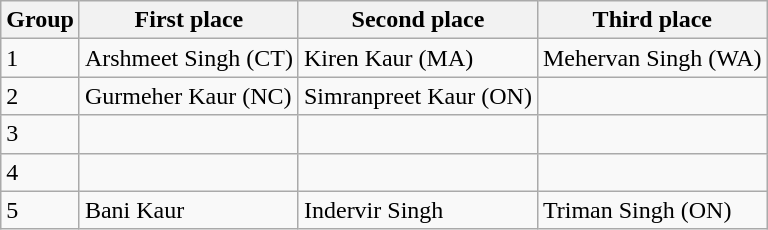<table class="wikitable">
<tr>
<th>Group</th>
<th>First place</th>
<th>Second place</th>
<th>Third place</th>
</tr>
<tr>
<td>1</td>
<td>Arshmeet Singh (CT)</td>
<td>Kiren Kaur (MA)</td>
<td>Mehervan Singh (WA)</td>
</tr>
<tr>
<td>2</td>
<td>Gurmeher Kaur (NC)</td>
<td>Simranpreet Kaur (ON)</td>
<td></td>
</tr>
<tr>
<td>3</td>
<td></td>
<td></td>
<td></td>
</tr>
<tr>
<td>4</td>
<td></td>
<td></td>
<td></td>
</tr>
<tr>
<td>5</td>
<td>Bani Kaur</td>
<td>Indervir Singh</td>
<td>Triman Singh (ON)</td>
</tr>
</table>
